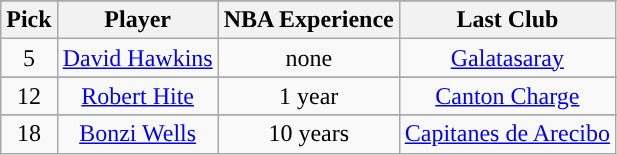<table class="wikitable sortable sortable">
<tr>
</tr>
<tr style="text-align: center">
<th>Pick</th>
<th>Player</th>
<th>NBA Experience</th>
<th>Last Club</th>
</tr>
<tr style="text-align: center">
<td>5</td>
<td><a href='#'>David Hawkins</a></td>
<td>none</td>
<td> <a href='#'>Galatasaray</a></td>
</tr>
<tr>
</tr>
<tr style="text-align: center">
<td>12</td>
<td><a href='#'>Robert Hite</a></td>
<td>1 year</td>
<td> <a href='#'>Canton Charge</a></td>
</tr>
<tr>
</tr>
<tr style="text-align: center">
<td>18</td>
<td><a href='#'>Bonzi Wells</a></td>
<td>10 years</td>
<td> <a href='#'>Capitanes de Arecibo</a></td>
</tr>
</table>
